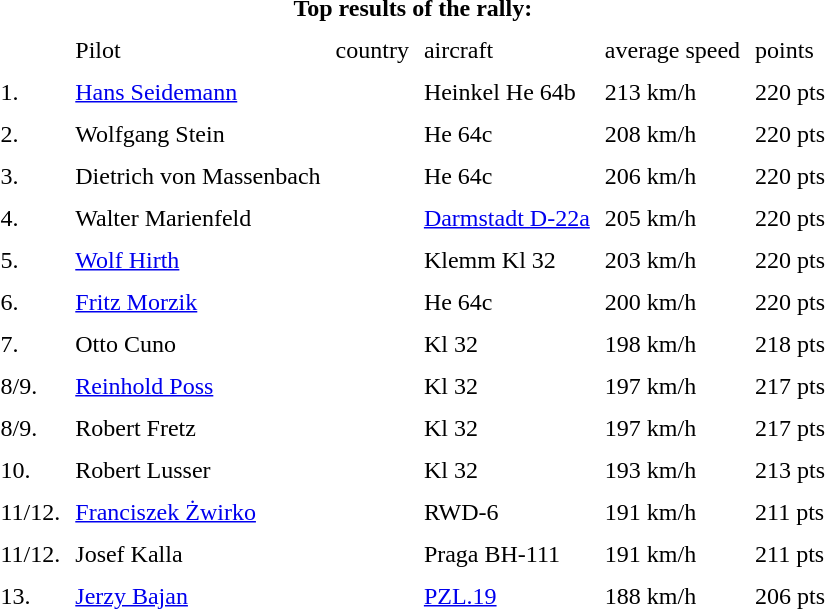<table cellspacing=8>
<tr>
<th colspan=12>Top results of the rally:</th>
</tr>
<tr>
<td> </td>
<td>Pilot</td>
<td>country</td>
<td>aircraft</td>
<td>average speed</td>
<td>points</td>
</tr>
<tr>
<td>1.</td>
<td><a href='#'>Hans Seidemann</a></td>
<td></td>
<td>Heinkel He 64b</td>
<td>213 km/h</td>
<td>220 pts</td>
</tr>
<tr>
<td>2.</td>
<td>Wolfgang Stein</td>
<td></td>
<td>He 64c</td>
<td>208 km/h</td>
<td>220 pts</td>
</tr>
<tr>
<td>3.</td>
<td>Dietrich von Massenbach</td>
<td></td>
<td>He 64c</td>
<td>206 km/h</td>
<td>220 pts</td>
</tr>
<tr>
<td>4.</td>
<td>Walter Marienfeld</td>
<td></td>
<td><a href='#'>Darmstadt D-22a</a></td>
<td>205 km/h</td>
<td>220 pts</td>
</tr>
<tr>
<td>5.</td>
<td><a href='#'>Wolf Hirth</a></td>
<td></td>
<td>Klemm Kl 32</td>
<td>203 km/h</td>
<td>220 pts</td>
</tr>
<tr>
<td>6.</td>
<td><a href='#'>Fritz Morzik</a></td>
<td></td>
<td>He 64c</td>
<td>200 km/h</td>
<td>220 pts</td>
</tr>
<tr>
<td>7.</td>
<td>Otto Cuno</td>
<td></td>
<td>Kl 32</td>
<td>198 km/h</td>
<td>218 pts</td>
</tr>
<tr>
<td>8/9.</td>
<td><a href='#'>Reinhold Poss</a></td>
<td></td>
<td>Kl 32</td>
<td>197 km/h</td>
<td>217 pts</td>
</tr>
<tr>
<td>8/9.</td>
<td>Robert Fretz</td>
<td></td>
<td>Kl 32</td>
<td>197 km/h</td>
<td>217 pts</td>
</tr>
<tr>
<td>10.</td>
<td>Robert Lusser</td>
<td></td>
<td>Kl 32</td>
<td>193 km/h</td>
<td>213 pts</td>
</tr>
<tr>
<td>11/12.</td>
<td><a href='#'>Franciszek Żwirko</a></td>
<td></td>
<td>RWD-6</td>
<td>191 km/h</td>
<td>211 pts</td>
</tr>
<tr>
<td>11/12.</td>
<td>Josef Kalla</td>
<td></td>
<td>Praga BH-111</td>
<td>191 km/h</td>
<td>211 pts</td>
</tr>
<tr>
<td>13.</td>
<td><a href='#'>Jerzy Bajan</a></td>
<td></td>
<td><a href='#'>PZL.19</a></td>
<td>188 km/h</td>
<td>206 pts</td>
</tr>
</table>
